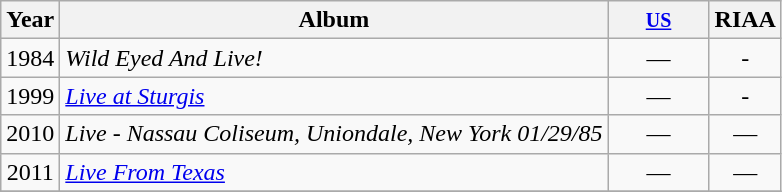<table class="wikitable" style="text-align:center;">
<tr>
<th>Year</th>
<th>Album</th>
<th width="60"><small><a href='#'>US</a></small></th>
<th>RIAA</th>
</tr>
<tr>
<td>1984</td>
<td align="left"><em>Wild Eyed And Live!</em></td>
<td>—</td>
<td>-</td>
</tr>
<tr>
<td>1999</td>
<td align="left"><em><a href='#'>Live at Sturgis</a></em></td>
<td>—</td>
<td>-</td>
</tr>
<tr>
<td>2010</td>
<td align="left"><em>Live - Nassau Coliseum, Uniondale, New York 01/29/85</em></td>
<td>—</td>
<td>—</td>
</tr>
<tr>
<td>2011</td>
<td align="left"><em><a href='#'>Live From Texas</a></em></td>
<td>—</td>
<td>—</td>
</tr>
<tr>
</tr>
</table>
